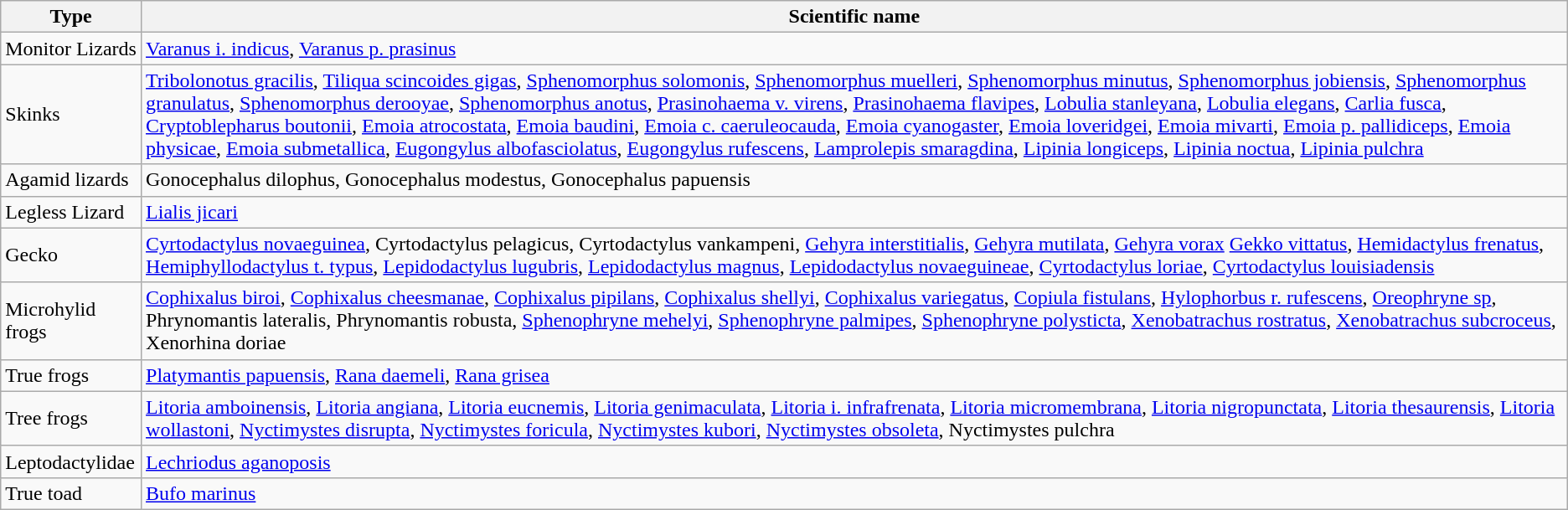<table class="wikitable mw-collapsible">
<tr>
<th>Type</th>
<th>Scientific name</th>
</tr>
<tr>
<td>Monitor Lizards</td>
<td><a href='#'>Varanus i. indicus</a>, <a href='#'>Varanus p. prasinus</a></td>
</tr>
<tr>
<td>Skinks</td>
<td><a href='#'>Tribolonotus gracilis</a>, <a href='#'>Tiliqua scincoides gigas</a>, <a href='#'>Sphenomorphus solomonis</a>, <a href='#'>Sphenomorphus muelleri</a>, <a href='#'>Sphenomorphus minutus</a>, <a href='#'>Sphenomorphus jobiensis</a>, <a href='#'>Sphenomorphus granulatus</a>, <a href='#'>Sphenomorphus derooyae</a>, <a href='#'>Sphenomorphus anotus</a>, <a href='#'>Prasinohaema v. virens</a>, <a href='#'>Prasinohaema flavipes</a>, <a href='#'>Lobulia stanleyana</a>, <a href='#'>Lobulia elegans</a>, <a href='#'>Carlia fusca</a>, <a href='#'>Cryptoblepharus boutonii</a>, <a href='#'>Emoia atrocostata</a>, <a href='#'>Emoia baudini</a>, <a href='#'>Emoia c. caeruleocauda</a>, <a href='#'>Emoia cyanogaster</a>, <a href='#'>Emoia loveridgei</a>, <a href='#'>Emoia mivarti</a>, <a href='#'>Emoia p. pallidiceps</a>, <a href='#'>Emoia physicae</a>, <a href='#'>Emoia submetallica</a>, <a href='#'>Eugongylus albofasciolatus</a>, <a href='#'>Eugongylus rufescens</a>, <a href='#'>Lamprolepis smaragdina</a>, <a href='#'>Lipinia longiceps</a>, <a href='#'>Lipinia noctua</a>, <a href='#'>Lipinia pulchra</a></td>
</tr>
<tr>
<td>Agamid lizards</td>
<td>Gonocephalus dilophus, Gonocephalus modestus, Gonocephalus papuensis</td>
</tr>
<tr>
<td>Legless Lizard</td>
<td><a href='#'>Lialis jicari</a></td>
</tr>
<tr>
<td>Gecko</td>
<td><a href='#'>Cyrtodactylus novaeguinea</a>, Cyrtodactylus pelagicus, Cyrtodactylus vankampeni, <a href='#'>Gehyra interstitialis</a>, <a href='#'>Gehyra mutilata</a>, <a href='#'>Gehyra vorax</a> <a href='#'>Gekko vittatus</a>, <a href='#'>Hemidactylus frenatus</a>, <a href='#'>Hemiphyllodactylus t. typus</a>, <a href='#'>Lepidodactylus lugubris</a>, <a href='#'>Lepidodactylus magnus</a>, <a href='#'>Lepidodactylus novaeguineae</a>, <a href='#'>Cyrtodactylus loriae</a>, <a href='#'>Cyrtodactylus louisiadensis</a></td>
</tr>
<tr>
<td>Microhylid frogs</td>
<td><a href='#'>Cophixalus biroi</a>, <a href='#'>Cophixalus cheesmanae</a>, <a href='#'>Cophixalus pipilans</a>, <a href='#'>Cophixalus shellyi</a>, <a href='#'>Cophixalus variegatus</a>, <a href='#'>Copiula fistulans</a>, <a href='#'>Hylophorbus r. rufescens</a>, <a href='#'>Oreophryne sp</a>, Phrynomantis lateralis, Phrynomantis robusta, <a href='#'>Sphenophryne mehelyi</a>, <a href='#'>Sphenophryne palmipes</a>, <a href='#'>Sphenophryne polysticta</a>, <a href='#'>Xenobatrachus rostratus</a>, <a href='#'>Xenobatrachus subcroceus</a>, Xenorhina doriae</td>
</tr>
<tr>
<td>True frogs</td>
<td><a href='#'>Platymantis papuensis</a>, <a href='#'>Rana daemeli</a>, <a href='#'>Rana grisea</a></td>
</tr>
<tr>
<td>Tree frogs</td>
<td><a href='#'>Litoria amboinensis</a>, <a href='#'>Litoria angiana</a>, <a href='#'>Litoria eucnemis</a>, <a href='#'>Litoria genimaculata</a>, <a href='#'>Litoria i. infrafrenata</a>, <a href='#'>Litoria micromembrana</a>, <a href='#'>Litoria nigropunctata</a>, <a href='#'>Litoria thesaurensis</a>, <a href='#'>Litoria wollastoni</a>, <a href='#'>Nyctimystes disrupta</a>, <a href='#'>Nyctimystes foricula</a>, <a href='#'>Nyctimystes kubori</a>, <a href='#'>Nyctimystes obsoleta</a>, Nyctimystes pulchra</td>
</tr>
<tr>
<td>Leptodactylidae</td>
<td><a href='#'>Lechriodus aganoposis</a></td>
</tr>
<tr>
<td>True toad</td>
<td><a href='#'>Bufo marinus</a></td>
</tr>
</table>
